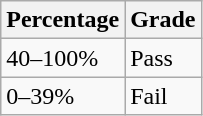<table class="wikitable">
<tr>
<th>Percentage</th>
<th>Grade</th>
</tr>
<tr>
<td>40–100%</td>
<td>Pass</td>
</tr>
<tr>
<td>0–39%</td>
<td>Fail</td>
</tr>
</table>
